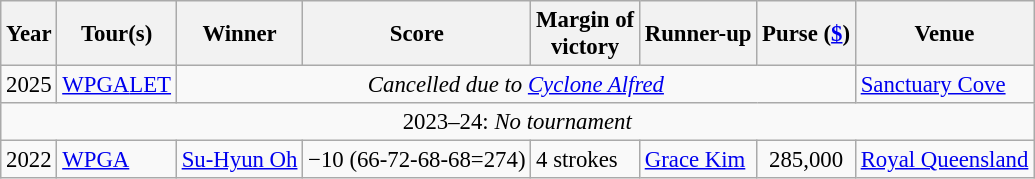<table class=wikitable style="font-size:95%">
<tr>
<th>Year</th>
<th>Tour(s)</th>
<th>Winner</th>
<th>Score</th>
<th>Margin of<br>victory</th>
<th>Runner-up</th>
<th>Purse (<a href='#'>$</a>)</th>
<th>Venue</th>
</tr>
<tr>
<td>2025</td>
<td><a href='#'>WPGA</a><a href='#'>LET</a></td>
<td colspan=5 align=center><em>Cancelled due to <a href='#'>Cyclone Alfred</a></em></td>
<td><a href='#'>Sanctuary Cove</a></td>
</tr>
<tr>
<td colspan=9 align=center>2023–24: <em>No tournament</em></td>
</tr>
<tr>
<td>2022</td>
<td><a href='#'>WPGA</a></td>
<td> <a href='#'>Su-Hyun Oh</a></td>
<td align=center>−10 (66-72-68-68=274)</td>
<td>4 strokes</td>
<td> <a href='#'>Grace Kim</a></td>
<td align=center>285,000</td>
<td><a href='#'>Royal Queensland</a></td>
</tr>
</table>
